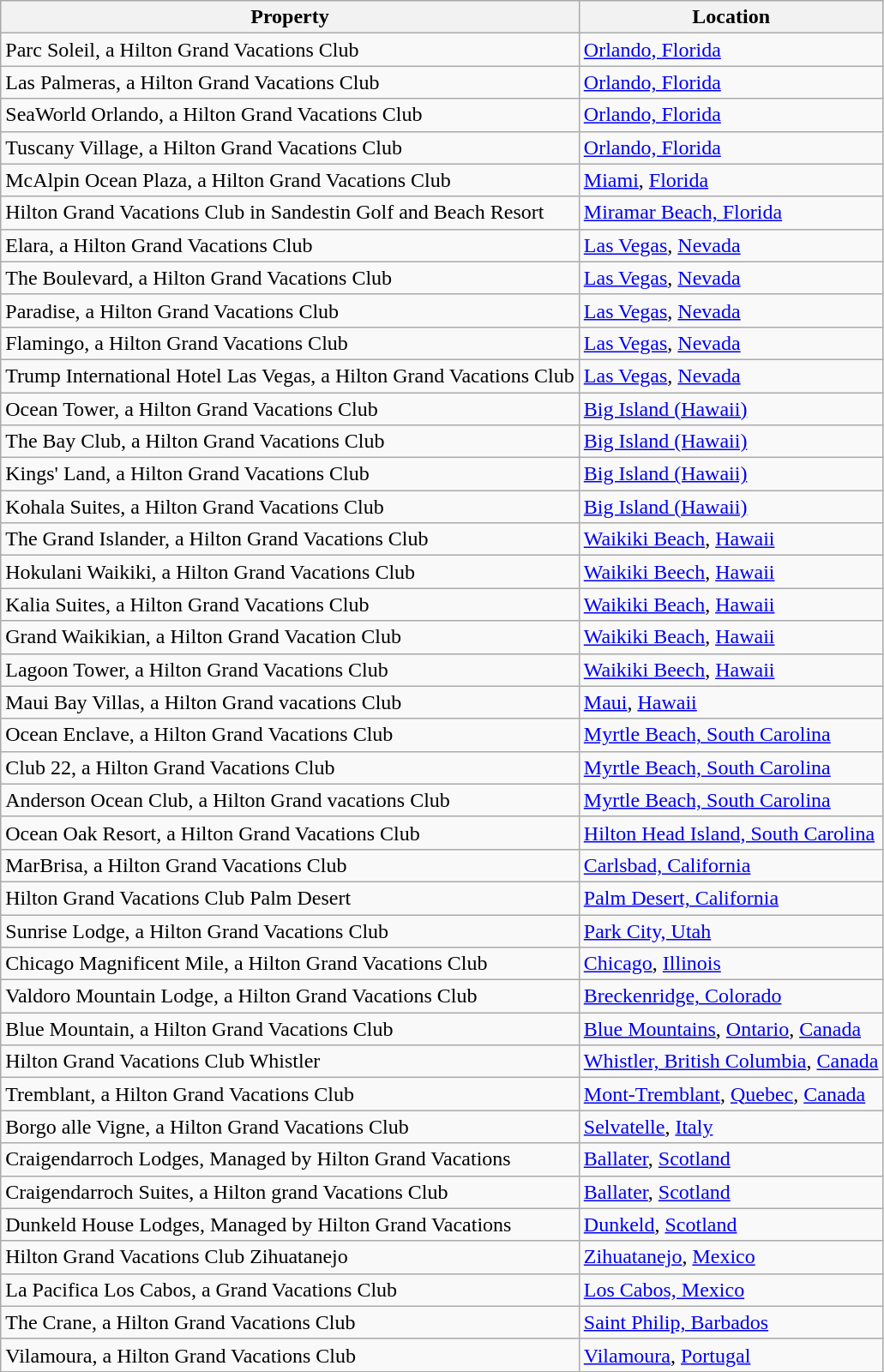<table class="wikitable">
<tr>
<th>Property</th>
<th>Location</th>
</tr>
<tr>
<td>Parc Soleil, a Hilton Grand Vacations Club</td>
<td><a href='#'>Orlando, Florida</a></td>
</tr>
<tr>
<td>Las Palmeras, a Hilton Grand Vacations Club</td>
<td><a href='#'>Orlando, Florida</a></td>
</tr>
<tr>
<td>SeaWorld Orlando, a Hilton Grand Vacations Club</td>
<td><a href='#'>Orlando, Florida</a></td>
</tr>
<tr>
<td>Tuscany Village, a Hilton Grand Vacations Club</td>
<td><a href='#'>Orlando, Florida</a></td>
</tr>
<tr>
<td>McAlpin Ocean Plaza, a Hilton Grand Vacations Club</td>
<td><a href='#'>Miami</a>, <a href='#'>Florida</a></td>
</tr>
<tr>
<td>Hilton Grand Vacations Club in Sandestin Golf and Beach Resort</td>
<td><a href='#'>Miramar Beach, Florida</a></td>
</tr>
<tr>
<td>Elara, a Hilton Grand Vacations Club</td>
<td><a href='#'>Las Vegas</a>, <a href='#'>Nevada</a></td>
</tr>
<tr>
<td>The Boulevard, a Hilton Grand Vacations Club</td>
<td><a href='#'>Las Vegas</a>, <a href='#'>Nevada</a></td>
</tr>
<tr>
<td>Paradise, a Hilton Grand Vacations Club</td>
<td><a href='#'>Las Vegas</a>, <a href='#'>Nevada</a></td>
</tr>
<tr>
<td>Flamingo, a Hilton Grand Vacations Club</td>
<td><a href='#'>Las Vegas</a>, <a href='#'>Nevada</a></td>
</tr>
<tr>
<td>Trump International Hotel Las Vegas, a Hilton Grand Vacations Club</td>
<td><a href='#'>Las Vegas</a>, <a href='#'>Nevada</a></td>
</tr>
<tr>
<td>Ocean Tower, a Hilton Grand Vacations Club</td>
<td><a href='#'>Big Island (Hawaii)</a></td>
</tr>
<tr>
<td>The Bay Club, a Hilton Grand Vacations Club</td>
<td><a href='#'>Big Island (Hawaii)</a></td>
</tr>
<tr>
<td>Kings' Land, a Hilton Grand Vacations Club</td>
<td><a href='#'>Big Island (Hawaii)</a></td>
</tr>
<tr>
<td>Kohala Suites, a Hilton Grand Vacations Club</td>
<td><a href='#'>Big Island (Hawaii)</a></td>
</tr>
<tr>
<td>The Grand Islander, a Hilton Grand Vacations Club</td>
<td><a href='#'>Waikiki Beach</a>, <a href='#'>Hawaii</a></td>
</tr>
<tr>
<td>Hokulani Waikiki, a Hilton Grand Vacations Club</td>
<td><a href='#'>Waikiki Beech</a>, <a href='#'>Hawaii</a></td>
</tr>
<tr>
<td>Kalia Suites, a Hilton Grand Vacations Club</td>
<td><a href='#'>Waikiki Beach</a>, <a href='#'>Hawaii</a></td>
</tr>
<tr>
<td>Grand Waikikian, a Hilton Grand Vacation Club</td>
<td><a href='#'>Waikiki Beach</a>, <a href='#'>Hawaii</a></td>
</tr>
<tr>
<td>Lagoon Tower, a Hilton Grand Vacations Club</td>
<td><a href='#'>Waikiki Beech</a>, <a href='#'>Hawaii</a></td>
</tr>
<tr>
<td>Maui Bay Villas, a Hilton Grand vacations Club</td>
<td><a href='#'>Maui</a>, <a href='#'>Hawaii</a></td>
</tr>
<tr>
<td>Ocean Enclave, a Hilton Grand Vacations Club</td>
<td><a href='#'>Myrtle Beach, South Carolina</a></td>
</tr>
<tr>
<td>Club 22, a Hilton Grand Vacations Club</td>
<td><a href='#'>Myrtle Beach, South Carolina</a></td>
</tr>
<tr>
<td>Anderson Ocean Club, a Hilton Grand vacations Club</td>
<td><a href='#'>Myrtle Beach, South Carolina</a></td>
</tr>
<tr>
<td>Ocean Oak Resort, a Hilton Grand Vacations Club</td>
<td><a href='#'>Hilton Head Island, South Carolina</a></td>
</tr>
<tr>
<td>MarBrisa, a Hilton Grand Vacations Club</td>
<td><a href='#'>Carlsbad, California</a></td>
</tr>
<tr>
<td>Hilton Grand Vacations Club Palm Desert</td>
<td><a href='#'>Palm Desert, California</a></td>
</tr>
<tr>
<td>Sunrise Lodge, a Hilton Grand Vacations Club</td>
<td><a href='#'>Park City, Utah</a></td>
</tr>
<tr>
<td>Chicago Magnificent Mile, a Hilton Grand Vacations Club</td>
<td><a href='#'>Chicago</a>, <a href='#'>Illinois</a></td>
</tr>
<tr>
<td>Valdoro Mountain Lodge, a Hilton Grand Vacations Club</td>
<td><a href='#'>Breckenridge, Colorado</a></td>
</tr>
<tr>
<td>Blue Mountain, a Hilton Grand Vacations Club</td>
<td><a href='#'>Blue Mountains</a>, <a href='#'>Ontario</a>, <a href='#'>Canada</a></td>
</tr>
<tr>
<td>Hilton Grand Vacations Club Whistler</td>
<td><a href='#'>Whistler, British Columbia</a>, <a href='#'>Canada</a></td>
</tr>
<tr>
<td>Tremblant, a Hilton Grand Vacations Club</td>
<td><a href='#'>Mont-Tremblant</a>, <a href='#'>Quebec</a>, <a href='#'>Canada</a></td>
</tr>
<tr>
<td>Borgo alle Vigne, a Hilton Grand Vacations Club</td>
<td><a href='#'>Selvatelle</a>, <a href='#'>Italy</a></td>
</tr>
<tr>
<td>Craigendarroch Lodges, Managed by Hilton Grand Vacations</td>
<td><a href='#'>Ballater</a>, <a href='#'>Scotland</a></td>
</tr>
<tr>
<td>Craigendarroch Suites, a Hilton grand Vacations Club</td>
<td><a href='#'>Ballater</a>, <a href='#'>Scotland</a></td>
</tr>
<tr>
<td>Dunkeld House Lodges, Managed by Hilton Grand Vacations</td>
<td><a href='#'>Dunkeld</a>, <a href='#'>Scotland</a></td>
</tr>
<tr>
<td>Hilton Grand Vacations Club Zihuatanejo</td>
<td><a href='#'>Zihuatanejo</a>, <a href='#'>Mexico</a></td>
</tr>
<tr>
<td>La Pacifica Los Cabos, a Grand Vacations Club</td>
<td><a href='#'>Los Cabos, Mexico</a></td>
</tr>
<tr>
<td>The Crane, a Hilton Grand Vacations Club</td>
<td><a href='#'>Saint Philip, Barbados</a></td>
</tr>
<tr>
<td>Vilamoura, a Hilton Grand Vacations Club</td>
<td><a href='#'>Vilamoura</a>, <a href='#'>Portugal</a></td>
</tr>
</table>
